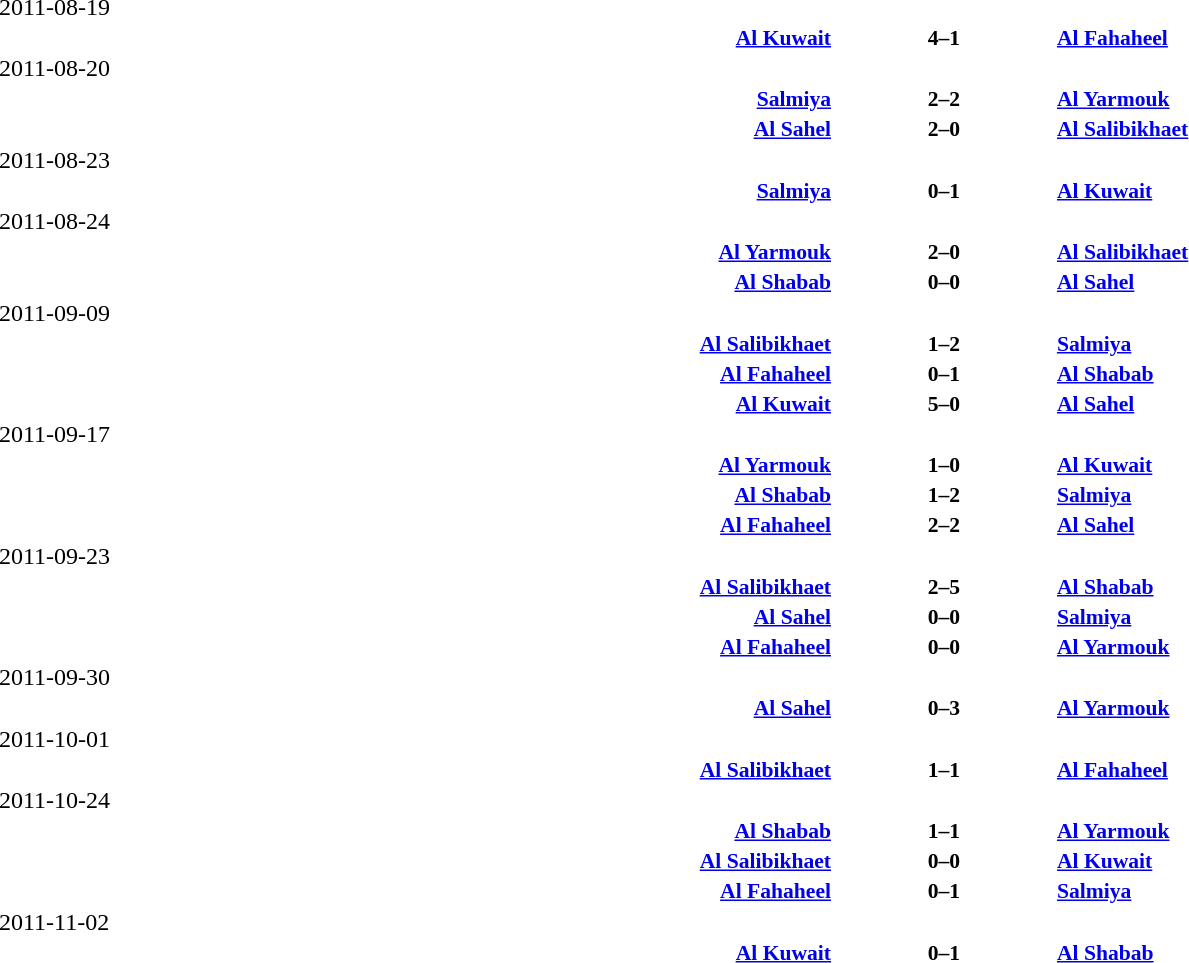<table width=100% cellspacing=1>
<tr>
<th></th>
<th></th>
<th></th>
</tr>
<tr>
<td>2011-08-19</td>
</tr>
<tr style=font-size:90%>
<td align=right><strong><a href='#'>Al Kuwait</a></strong></td>
<td align=center><strong>4–1</strong></td>
<td><strong><a href='#'>Al Fahaheel</a></strong></td>
</tr>
<tr>
<td>2011-08-20</td>
</tr>
<tr style=font-size:90%>
<td align=right><strong><a href='#'>Salmiya</a></strong></td>
<td align=center><strong>2–2</strong></td>
<td><strong><a href='#'>Al Yarmouk</a></strong></td>
</tr>
<tr style=font-size:90%>
<td align=right><strong><a href='#'>Al Sahel</a></strong></td>
<td align=center><strong>2–0</strong></td>
<td><strong><a href='#'>Al Salibikhaet</a></strong></td>
</tr>
<tr>
<td>2011-08-23</td>
</tr>
<tr style=font-size:90%>
<td align=right><strong><a href='#'>Salmiya</a></strong></td>
<td align=center><strong>0–1</strong></td>
<td><strong><a href='#'>Al Kuwait</a></strong></td>
</tr>
<tr>
<td>2011-08-24</td>
</tr>
<tr style=font-size:90%>
<td align=right><strong><a href='#'>Al Yarmouk</a></strong></td>
<td align=center><strong>2–0</strong></td>
<td><strong><a href='#'>Al Salibikhaet</a></strong></td>
</tr>
<tr style=font-size:90%>
<td align=right><strong><a href='#'>Al Shabab</a></strong></td>
<td align=center><strong>0–0</strong></td>
<td><strong><a href='#'>Al Sahel</a></strong></td>
</tr>
<tr>
<td>2011-09-09</td>
</tr>
<tr style=font-size:90%>
<td align=right><strong><a href='#'>Al Salibikhaet</a></strong></td>
<td align=center><strong>1–2</strong></td>
<td><strong><a href='#'>Salmiya</a></strong></td>
</tr>
<tr style=font-size:90%>
<td align=right><strong><a href='#'>Al Fahaheel</a></strong></td>
<td align=center><strong>0–1</strong></td>
<td><strong><a href='#'>Al Shabab</a></strong></td>
</tr>
<tr style=font-size:90%>
<td align=right><strong><a href='#'>Al Kuwait</a></strong></td>
<td align=center><strong>5–0</strong></td>
<td><strong><a href='#'>Al Sahel</a></strong></td>
</tr>
<tr>
<td>2011-09-17</td>
</tr>
<tr style=font-size:90%>
<td align=right><strong><a href='#'>Al Yarmouk</a></strong></td>
<td align=center><strong>1–0</strong></td>
<td><strong><a href='#'>Al Kuwait</a></strong></td>
</tr>
<tr style=font-size:90%>
<td align=right><strong><a href='#'>Al Shabab</a></strong></td>
<td align=center><strong>1–2</strong></td>
<td><strong><a href='#'>Salmiya</a></strong></td>
</tr>
<tr style=font-size:90%>
<td align=right><strong><a href='#'>Al Fahaheel</a></strong></td>
<td align=center><strong>2–2</strong></td>
<td><strong><a href='#'>Al Sahel</a></strong></td>
</tr>
<tr>
<td>2011-09-23</td>
</tr>
<tr style=font-size:90%>
<td align=right><strong><a href='#'>Al Salibikhaet</a></strong></td>
<td align=center><strong>2–5</strong></td>
<td><strong><a href='#'>Al Shabab</a></strong></td>
</tr>
<tr style=font-size:90%>
<td align=right><strong><a href='#'>Al Sahel</a></strong></td>
<td align=center><strong>0–0</strong></td>
<td><strong><a href='#'>Salmiya</a></strong></td>
</tr>
<tr style=font-size:90%>
<td align=right><strong><a href='#'>Al Fahaheel</a></strong></td>
<td align=center><strong>0–0</strong></td>
<td><strong><a href='#'>Al Yarmouk</a></strong></td>
</tr>
<tr>
<td>2011-09-30</td>
</tr>
<tr style=font-size:90%>
<td align=right><strong><a href='#'>Al Sahel</a></strong></td>
<td align=center><strong>0–3</strong></td>
<td><strong><a href='#'>Al Yarmouk</a></strong></td>
</tr>
<tr>
<td>2011-10-01</td>
</tr>
<tr style=font-size:90%>
<td align=right><strong><a href='#'>Al Salibikhaet</a></strong></td>
<td align=center><strong>1–1</strong></td>
<td><strong><a href='#'>Al Fahaheel</a></strong></td>
</tr>
<tr>
<td>2011-10-24</td>
</tr>
<tr style=font-size:90%>
<td align=right><strong><a href='#'>Al Shabab</a></strong></td>
<td align=center><strong>1–1</strong></td>
<td><strong><a href='#'>Al Yarmouk</a></strong></td>
</tr>
<tr style=font-size:90%>
<td align=right><strong><a href='#'>Al Salibikhaet</a></strong></td>
<td align=center><strong>0–0</strong></td>
<td><strong><a href='#'>Al Kuwait</a></strong></td>
</tr>
<tr style=font-size:90%>
<td align=right><strong><a href='#'>Al Fahaheel</a></strong></td>
<td align=center><strong>0–1</strong></td>
<td><strong><a href='#'>Salmiya</a></strong></td>
</tr>
<tr>
<td>2011-11-02</td>
</tr>
<tr style=font-size:90%>
<td align=right><strong><a href='#'>Al Kuwait</a></strong></td>
<td align=center><strong>0–1</strong></td>
<td><strong><a href='#'>Al Shabab</a></strong></td>
</tr>
<tr>
</tr>
</table>
